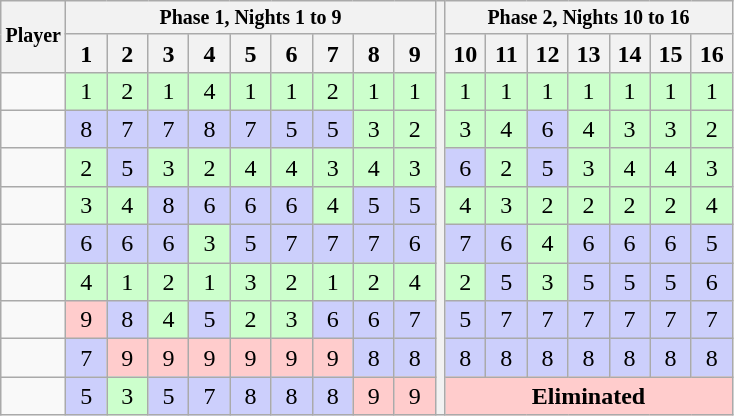<table class="wikitable">
<tr style="font-size:10pt;font-weight:bold">
<th rowspan=2>Player</th>
<th colspan=9>Phase 1, Nights 1 to 9</th>
<th rowspan=12></th>
<th colspan=7>Phase 2, Nights 10 to 16</th>
</tr>
<tr>
<th style="width:20px;">1</th>
<th style="width:20px;">2</th>
<th style="width:20px;">3</th>
<th style="width:20px;">4</th>
<th style="width:20px;">5</th>
<th style="width:20px;">6</th>
<th style="width:20px;">7</th>
<th style="width:20px;">8</th>
<th style="width:20px;">9</th>
<th style="width:20px;">10</th>
<th style="width:20px;">11</th>
<th style="width:20px;">12</th>
<th style="width:20px;">13</th>
<th style="width:20px;">14</th>
<th style="width:20px;">15</th>
<th style="width:20px;">16</th>
</tr>
<tr>
<td></td>
<td style="text-align:center; background:#cfc;">1</td>
<td style="text-align:center; background:#cfc;">2</td>
<td style="text-align:center; background:#cfc;">1</td>
<td style="text-align:center; background:#cfc;">4</td>
<td style="text-align:center; background:#cfc;">1</td>
<td style="text-align:center; background:#cfc;">1</td>
<td style="text-align:center; background:#cfc;">2</td>
<td style="text-align:center; background:#cfc;">1</td>
<td style="text-align:center; background:#cfc;">1</td>
<td style="text-align:center; background:#cfc;">1</td>
<td style="text-align:center; background:#cfc;">1</td>
<td style="text-align:center; background:#cfc;">1</td>
<td style="text-align:center; background:#cfc;">1</td>
<td style="text-align:center; background:#cfc;">1</td>
<td style="text-align:center; background:#cfc;">1</td>
<td style="text-align:center; background:#cfc;">1</td>
</tr>
<tr>
<td></td>
<td style="text-align:center; background:#cccffc;">8</td>
<td style="text-align:center; background:#cccffc;">7</td>
<td style="text-align:center; background:#cccffc;">7</td>
<td style="text-align:center; background:#cccffc;">8</td>
<td style="text-align:center; background:#cccffc;">7</td>
<td style="text-align:center; background:#cccffc;">5</td>
<td style="text-align:center; background:#cccffc;">5</td>
<td style="text-align:center; background:#cfc;">3</td>
<td style="text-align:center; background:#cfc;">2</td>
<td style="text-align:center; background:#cfc;">3</td>
<td style="text-align:center; background:#cfc;">4</td>
<td style="text-align:center; background:#cccffc;">6</td>
<td style="text-align:center; background:#cfc;">4</td>
<td style="text-align:center; background:#cfc;">3</td>
<td style="text-align:center; background:#cfc;">3</td>
<td style="text-align:center; background:#cfc;">2</td>
</tr>
<tr>
<td></td>
<td style="text-align:center; background:#cfc;">2</td>
<td style="text-align:center; background:#cccffc;">5</td>
<td style="text-align:center; background:#cfc;">3</td>
<td style="text-align:center; background:#cfc;">2</td>
<td style="text-align:center; background:#cfc;">4</td>
<td style="text-align:center; background:#cfc;">4</td>
<td style="text-align:center; background:#cfc;">3</td>
<td style="text-align:center; background:#cfc;">4</td>
<td style="text-align:center; background:#cfc;">3</td>
<td style="text-align:center; background:#cccffc;">6</td>
<td style="text-align:center; background:#cfc;">2</td>
<td style="text-align:center; background:#cccffc;">5</td>
<td style="text-align:center; background:#cfc;">3</td>
<td style="text-align:center; background:#cfc;">4</td>
<td style="text-align:center; background:#cfc;">4</td>
<td style="text-align:center; background:#cfc;">3</td>
</tr>
<tr>
<td></td>
<td style="text-align:center; background:#cfc;">3</td>
<td style="text-align:center; background:#cfc;">4</td>
<td style="text-align:center; background:#cccffc;">8</td>
<td style="text-align:center; background:#cccffc;">6</td>
<td style="text-align:center; background:#cccffc;">6</td>
<td style="text-align:center; background:#cccffc;">6</td>
<td style="text-align:center; background:#cfc;">4</td>
<td style="text-align:center; background:#cccffc;">5</td>
<td style="text-align:center; background:#cccffc;">5</td>
<td style="text-align:center; background:#cfc;">4</td>
<td style="text-align:center; background:#cfc;">3</td>
<td style="text-align:center; background:#cfc;">2</td>
<td style="text-align:center; background:#cfc;">2</td>
<td style="text-align:center; background:#cfc;">2</td>
<td style="text-align:center; background:#cfc;">2</td>
<td style="text-align:center; background:#cfc;">4</td>
</tr>
<tr>
<td></td>
<td style="text-align:center; background:#cccffc;">6</td>
<td style="text-align:center; background:#cccffc;">6</td>
<td style="text-align:center; background:#cccffc;">6</td>
<td style="text-align:center; background:#cfc;">3</td>
<td style="text-align:center; background:#cccffc;">5</td>
<td style="text-align:center; background:#cccffc;">7</td>
<td style="text-align:center; background:#cccffc;">7</td>
<td style="text-align:center; background:#cccffc;">7</td>
<td style="text-align:center; background:#cccffc;">6</td>
<td style="text-align:center; background:#cccffc;">7</td>
<td style="text-align:center; background:#cccffc;">6</td>
<td style="text-align:center; background:#cfc;">4</td>
<td style="text-align:center; background:#cccffc;">6</td>
<td style="text-align:center; background:#cccffc;">6</td>
<td style="text-align:center; background:#cccffc;">6</td>
<td style="text-align:center; background:#cccffc;">5</td>
</tr>
<tr>
<td></td>
<td style="text-align:center; background:#cfc;">4</td>
<td style="text-align:center; background:#cfc;">1</td>
<td style="text-align:center; background:#cfc;">2</td>
<td style="text-align:center; background:#cfc;">1</td>
<td style="text-align:center; background:#cfc;">3</td>
<td style="text-align:center; background:#cfc;">2</td>
<td style="text-align:center; background:#cfc;">1</td>
<td style="text-align:center; background:#cfc;">2</td>
<td style="text-align:center; background:#cfc;">4</td>
<td style="text-align:center; background:#cfc;">2</td>
<td style="text-align:center; background:#cccffc;">5</td>
<td style="text-align:center; background:#cfc;">3</td>
<td style="text-align:center; background:#cccffc;">5</td>
<td style="text-align:center; background:#cccffc;">5</td>
<td style="text-align:center; background:#cccffc;">5</td>
<td style="text-align:center; background:#cccffc;">6</td>
</tr>
<tr>
<td></td>
<td style="text-align:center; background:#fcc;">9</td>
<td style="text-align:center; background:#cccffc;">8</td>
<td style="text-align:center; background:#cfc;">4</td>
<td style="text-align:center; background:#cccffc;">5</td>
<td style="text-align:center; background:#cfc;">2</td>
<td style="text-align:center; background:#cfc;">3</td>
<td style="text-align:center; background:#cccffc;">6</td>
<td style="text-align:center; background:#cccffc;">6</td>
<td style="text-align:center; background:#cccffc;">7</td>
<td style="text-align:center; background:#cccffc;">5</td>
<td style="text-align:center; background:#cccffc;">7</td>
<td style="text-align:center; background:#cccffc;">7</td>
<td style="text-align:center; background:#cccffc;">7</td>
<td style="text-align:center; background:#cccffc;">7</td>
<td style="text-align:center; background:#cccffc;">7</td>
<td style="text-align:center; background:#cccffc;">7</td>
</tr>
<tr>
<td></td>
<td style="text-align:center; background:#cccffc;">7</td>
<td style="text-align:center; background:#fcc;">9</td>
<td style="text-align:center; background:#fcc;">9</td>
<td style="text-align:center; background:#fcc;">9</td>
<td style="text-align:center; background:#fcc;">9</td>
<td style="text-align:center; background:#fcc;">9</td>
<td style="text-align:center; background:#fcc;">9</td>
<td style="text-align:center; background:#cccffc;">8</td>
<td style="text-align:center; background:#cccffc;">8</td>
<td style="text-align:center; background:#cccffc;">8</td>
<td style="text-align:center; background:#cccffc;">8</td>
<td style="text-align:center; background:#cccffc;">8</td>
<td style="text-align:center; background:#cccffc;">8</td>
<td style="text-align:center; background:#cccffc;">8</td>
<td style="text-align:center; background:#cccffc;">8</td>
<td style="text-align:center; background:#cccffc;">8</td>
</tr>
<tr>
<td></td>
<td style="text-align:center; background:#cccffc;">5</td>
<td style="text-align:center; background:#cfc;">3</td>
<td style="text-align:center; background:#cccffc;">5</td>
<td style="text-align:center; background:#cccffc;">7</td>
<td style="text-align:center; background:#cccffc;">8</td>
<td style="text-align:center; background:#cccffc;">8</td>
<td style="text-align:center; background:#cccffc;">8</td>
<td style="text-align:center; background:#fcc;">9</td>
<td style="text-align:center; background:#fcc;">9</td>
<td align=center bgcolor="#ffcccc" colspan=7><strong>Eliminated</strong></td>
</tr>
</table>
